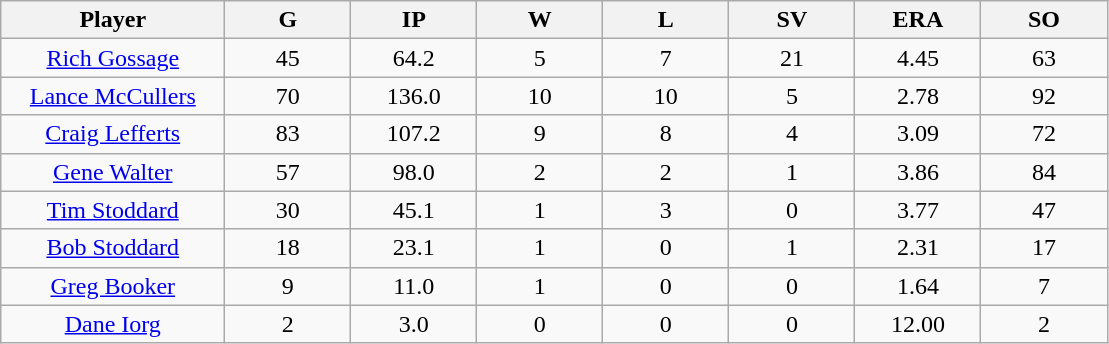<table class="wikitable sortable">
<tr>
<th bgcolor="#DDDDFF" width="16%">Player</th>
<th bgcolor="#DDDDFF" width="9%">G</th>
<th bgcolor="#DDDDFF" width="9%">IP</th>
<th bgcolor="#DDDDFF" width="9%">W</th>
<th bgcolor="#DDDDFF" width="9%">L</th>
<th bgcolor="#DDDDFF" width="9%">SV</th>
<th bgcolor="#DDDDFF" width="9%">ERA</th>
<th bgcolor="#DDDDFF" width="9%">SO</th>
</tr>
<tr align="center">
<td><a href='#'>Rich Gossage</a></td>
<td>45</td>
<td>64.2</td>
<td>5</td>
<td>7</td>
<td>21</td>
<td>4.45</td>
<td>63</td>
</tr>
<tr align=center>
<td><a href='#'>Lance McCullers</a></td>
<td>70</td>
<td>136.0</td>
<td>10</td>
<td>10</td>
<td>5</td>
<td>2.78</td>
<td>92</td>
</tr>
<tr align=center>
<td><a href='#'>Craig Lefferts</a></td>
<td>83</td>
<td>107.2</td>
<td>9</td>
<td>8</td>
<td>4</td>
<td>3.09</td>
<td>72</td>
</tr>
<tr align="center">
<td><a href='#'>Gene Walter</a></td>
<td>57</td>
<td>98.0</td>
<td>2</td>
<td>2</td>
<td>1</td>
<td>3.86</td>
<td>84</td>
</tr>
<tr align=center>
<td><a href='#'>Tim Stoddard</a></td>
<td>30</td>
<td>45.1</td>
<td>1</td>
<td>3</td>
<td>0</td>
<td>3.77</td>
<td>47</td>
</tr>
<tr align=center>
<td><a href='#'>Bob Stoddard</a></td>
<td>18</td>
<td>23.1</td>
<td>1</td>
<td>0</td>
<td>1</td>
<td>2.31</td>
<td>17</td>
</tr>
<tr align=center>
<td><a href='#'>Greg Booker</a></td>
<td>9</td>
<td>11.0</td>
<td>1</td>
<td>0</td>
<td>0</td>
<td>1.64</td>
<td>7</td>
</tr>
<tr align="center">
<td><a href='#'>Dane Iorg</a></td>
<td>2</td>
<td>3.0</td>
<td>0</td>
<td>0</td>
<td>0</td>
<td>12.00</td>
<td>2</td>
</tr>
</table>
